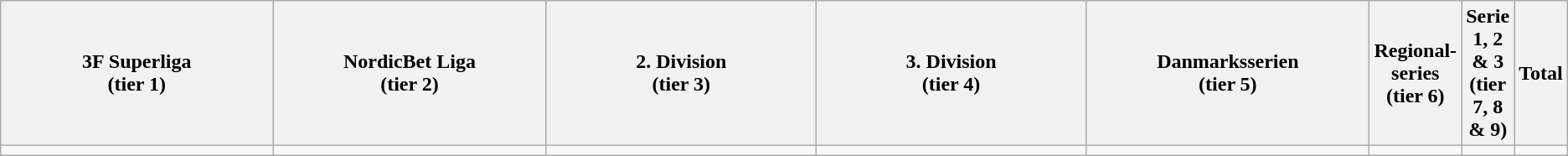<table class="wikitable">
<tr>
<th width="20%">3F Superliga<br> (tier 1)</th>
<th width="20%">NordicBet Liga<br> (tier 2)</th>
<th width="20%">2. Division<br> (tier 3)</th>
<th width="20%">3. Division<br> (tier 4)</th>
<th width="20%">Danmarksserien<br> (tier 5)</th>
<th width="20%">Regional-series (tier 6)</th>
<th width="20%">Serie 1, 2 & 3<br>(tier 7, 8 & 9)</th>
<th width="20%">Total</th>
</tr>
<tr>
<td></td>
<td></td>
<td></td>
<td></td>
<td></td>
<td></td>
<td></td>
<td></td>
</tr>
</table>
